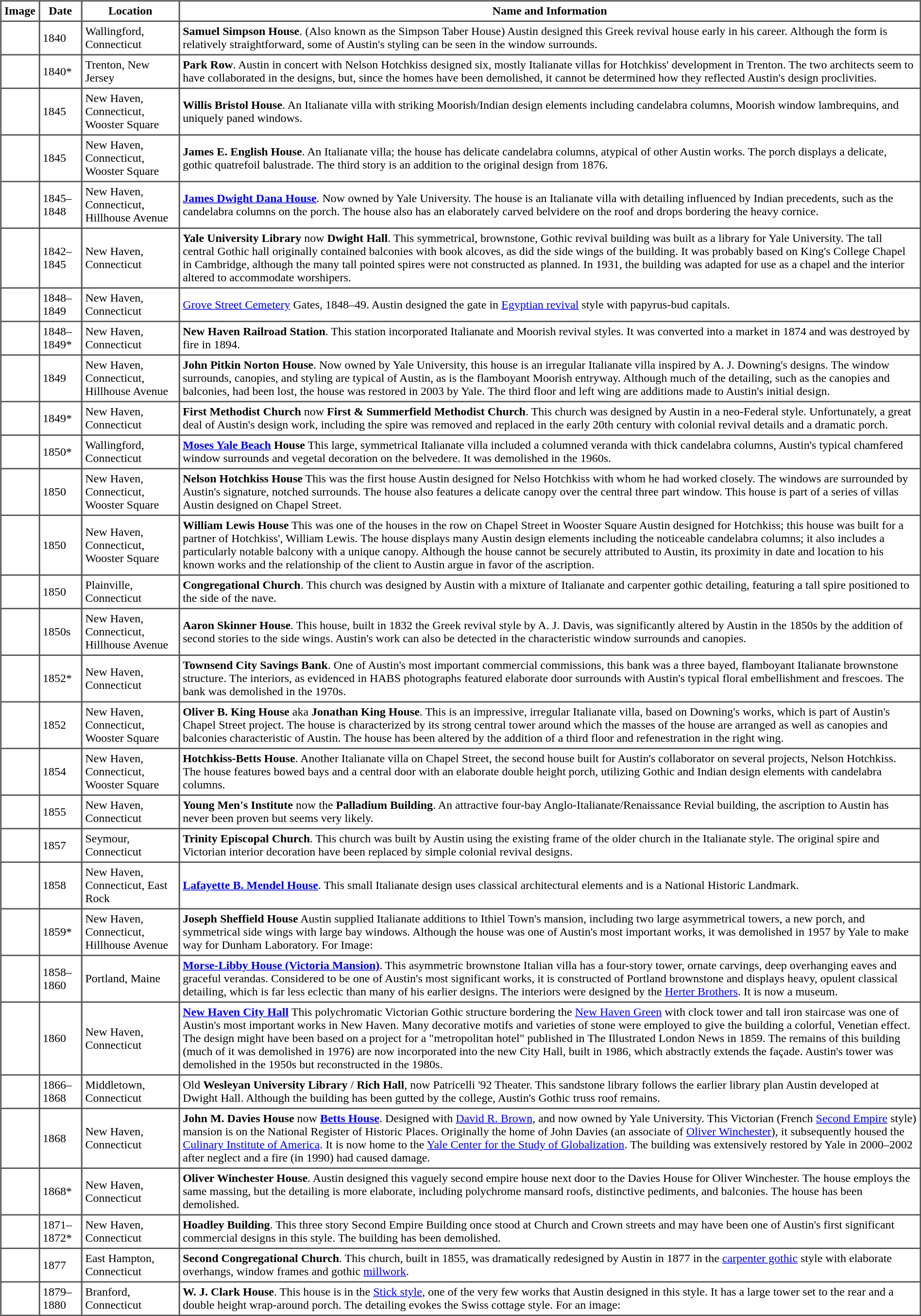<table border="1" cellpadding="4" cellspacing="0">
<tr>
<th scope="col">Image</th>
<th scope="col">Date</th>
<th scope="col">Location</th>
<th scope="col">Name and Information</th>
</tr>
<tr>
<td></td>
<td>1840</td>
<td>Wallingford, Connecticut</td>
<td><strong>Samuel Simpson House</strong>. (Also known as the Simpson Taber House) Austin designed this Greek revival house early in his career. Although the form is relatively straightforward, some of Austin's styling can be seen in the window surrounds.</td>
</tr>
<tr>
<td></td>
<td>1840*</td>
<td>Trenton, New Jersey</td>
<td><strong>Park Row</strong>. Austin in concert with Nelson Hotchkiss designed six, mostly Italianate villas for Hotchkiss' development in Trenton. The two architects seem to have collaborated in the designs, but, since the homes have been demolished, it cannot be determined how they reflected Austin's design proclivities.</td>
</tr>
<tr>
<td></td>
<td>1845</td>
<td>New Haven, Connecticut, Wooster Square</td>
<td><strong>Willis Bristol House</strong>. An Italianate villa with striking Moorish/Indian design elements including candelabra columns, Moorish window lambrequins, and uniquely paned windows.</td>
</tr>
<tr>
<td></td>
<td>1845</td>
<td>New Haven, Connecticut, Wooster Square</td>
<td><strong>James E. English House</strong>. An Italianate villa; the house has delicate candelabra columns, atypical of other Austin works. The porch displays a delicate, gothic quatrefoil balustrade. The third story is an addition to the original design from 1876.</td>
</tr>
<tr>
<td></td>
<td>1845–1848</td>
<td>New Haven, Connecticut, Hillhouse Avenue</td>
<td><strong><a href='#'>James Dwight Dana House</a></strong>. Now owned by Yale University. The house is an Italianate villa with detailing influenced by Indian precedents, such as the candelabra columns on the porch. The house also has an elaborately carved belvidere on the roof and drops bordering the heavy cornice.</td>
</tr>
<tr>
<td></td>
<td>1842–1845</td>
<td>New Haven, Connecticut</td>
<td><strong>Yale University Library</strong> now <strong>Dwight Hall</strong>. This symmetrical, brownstone, Gothic revival building was built as a library for Yale University. The tall central Gothic hall originally contained balconies with book alcoves, as did the side wings of the building. It was probably based on King's College Chapel in Cambridge, although the many tall pointed spires were not constructed as planned. In 1931, the building was adapted for use as a chapel and the interior altered to accommodate worshipers.</td>
</tr>
<tr>
<td></td>
<td>1848–1849</td>
<td>New Haven, Connecticut</td>
<td><a href='#'>Grove Street Cemetery</a> Gates, 1848–49. Austin designed the gate in <a href='#'>Egyptian revival</a> style with papyrus-bud capitals. </td>
</tr>
<tr>
<td></td>
<td>1848–1849*</td>
<td>New Haven, Connecticut</td>
<td><strong>New Haven Railroad Station</strong>. This station incorporated Italianate and Moorish revival styles. It was converted into a market in 1874 and was destroyed by fire in 1894.</td>
</tr>
<tr>
<td></td>
<td>1849</td>
<td>New Haven, Connecticut, Hillhouse Avenue</td>
<td><strong>John Pitkin Norton House</strong>. Now owned by Yale University, this house is an irregular Italianate villa inspired by A. J. Downing's designs. The window surrounds, canopies, and styling are typical of Austin, as is the flamboyant Moorish entryway. Although much of the detailing, such as the canopies and balconies, had been lost, the house was restored in 2003 by Yale. The third floor and left wing are additions made to Austin's initial design.</td>
</tr>
<tr>
<td></td>
<td>1849*</td>
<td>New Haven, Connecticut</td>
<td><strong>First Methodist Church</strong> now <strong>First & Summerfield Methodist Church</strong>. This church was designed by Austin in a neo-Federal style. Unfortunately, a great deal of Austin's design work, including the spire was removed and replaced in the early 20th century with colonial revival details and a dramatic porch.</td>
</tr>
<tr>
<td></td>
<td>1850*</td>
<td>Wallingford, Connecticut</td>
<td><strong><a href='#'>Moses Yale Beach</a> House</strong> This large, symmetrical Italianate villa included a columned veranda with thick candelabra columns, Austin's typical chamfered window surrounds and vegetal decoration on the belvedere. It was demolished in the 1960s.</td>
</tr>
<tr>
<td></td>
<td>1850</td>
<td>New Haven, Connecticut, Wooster Square</td>
<td><strong>Nelson Hotchkiss House</strong> This was the first house Austin designed for Nelso Hotchkiss with whom he had worked closely. The windows are surrounded by Austin's signature, notched surrounds. The house also features a delicate canopy over the central three part window. This house is part of a series of villas Austin designed on Chapel Street.</td>
</tr>
<tr>
<td></td>
<td>1850</td>
<td>New Haven, Connecticut, Wooster Square</td>
<td><strong>William Lewis House</strong> This was one of the houses in the row on Chapel Street in Wooster Square Austin designed for Hotchkiss; this house was built for a partner of Hotchkiss', William Lewis. The house displays many Austin design elements including the noticeable candelabra columns; it also includes a particularly notable balcony with a unique canopy. Although the house cannot be securely attributed to Austin, its proximity in date and location to his known works and the relationship of the client to Austin argue in favor of the ascription.</td>
</tr>
<tr>
<td></td>
<td>1850</td>
<td>Plainville, Connecticut</td>
<td><strong>Congregational Church</strong>. This church was designed by Austin with a mixture of Italianate and carpenter gothic detailing, featuring a tall spire positioned to the side of the nave.</td>
</tr>
<tr>
<td></td>
<td>1850s</td>
<td>New Haven, Connecticut, Hillhouse Avenue</td>
<td><strong>Aaron Skinner House</strong>. This house, built in 1832 the Greek revival style by A. J. Davis, was significantly altered by Austin in the 1850s by the addition of second stories to the side wings. Austin's work can also be detected in the characteristic window surrounds and canopies.</td>
</tr>
<tr>
<td></td>
<td>1852*</td>
<td>New Haven, Connecticut</td>
<td><strong>Townsend City Savings Bank</strong>. One of Austin's most important commercial commissions, this bank was a three bayed, flamboyant Italianate brownstone structure. The interiors, as evidenced in HABS photographs featured elaborate door surrounds with Austin's typical floral embellishment and frescoes. The bank was demolished in the 1970s.</td>
</tr>
<tr>
<td></td>
<td>1852</td>
<td>New Haven, Connecticut, Wooster Square</td>
<td><strong>Oliver B. King House</strong> aka <strong>Jonathan King House</strong>. This is an impressive, irregular Italianate villa, based on Downing's works, which is part of Austin's Chapel Street project. The house is characterized by its strong central tower around which the masses of the house are arranged as well as canopies and balconies characteristic of Austin. The house has been altered by the addition of a third floor and refenestration in the right wing.</td>
</tr>
<tr>
<td></td>
<td>1854</td>
<td>New Haven, Connecticut, Wooster Square</td>
<td><strong>Hotchkiss-Betts House</strong>. Another Italianate villa on Chapel Street, the second house built for Austin's collaborator on several projects, Nelson Hotchkiss. The house features bowed bays and a central door with an elaborate double height porch, utilizing Gothic and Indian design elements with candelabra columns.</td>
</tr>
<tr>
<td></td>
<td>1855</td>
<td>New Haven, Connecticut</td>
<td><strong>Young Men's Institute</strong> now the <strong>Palladium Building</strong>. An attractive four-bay Anglo-Italianate/Renaissance Revial building, the ascription to Austin has never been proven but seems very likely.</td>
</tr>
<tr>
<td></td>
<td>1857</td>
<td>Seymour, Connecticut</td>
<td><strong>Trinity Episcopal Church</strong>. This church was built by Austin using the existing frame of the older church in the Italianate style. The original spire and Victorian interior decoration have been replaced by simple colonial revival designs.</td>
</tr>
<tr>
<td></td>
<td>1858</td>
<td>New Haven, Connecticut, East Rock</td>
<td><strong><a href='#'>Lafayette B. Mendel House</a></strong>. This small Italianate design uses classical architectural elements and is a National Historic Landmark.</td>
</tr>
<tr>
<td></td>
<td>1859*</td>
<td>New Haven, Connecticut, Hillhouse Avenue</td>
<td><strong>Joseph Sheffield House</strong> Austin supplied Italianate additions to Ithiel Town's mansion, including two large asymmetrical towers, a new porch, and symmetrical side wings with large bay windows. Although the house was one of Austin's most important works, it was demolished in 1957 by Yale to make way for Dunham Laboratory. For Image:</td>
</tr>
<tr>
<td></td>
<td>1858–1860</td>
<td>Portland, Maine</td>
<td><strong><a href='#'>Morse-Libby House (Victoria Mansion)</a></strong>. This asymmetric brownstone Italian villa has a four-story tower, ornate carvings, deep overhanging eaves and graceful verandas. Considered to be one of Austin's most significant works, it is constructed of Portland brownstone and displays heavy, opulent classical detailing, which is far less eclectic than many of his earlier designs. The interiors were designed by the <a href='#'>Herter Brothers</a>. It is now a museum.</td>
</tr>
<tr>
<td></td>
<td>1860</td>
<td>New Haven, Connecticut</td>
<td><strong><a href='#'>New Haven City Hall</a></strong> This polychromatic Victorian Gothic structure bordering the <a href='#'>New Haven Green</a> with clock tower and tall iron staircase was one of Austin's most important works in New Haven. Many decorative motifs and varieties of stone were employed to give the building a colorful, Venetian effect. The design might have been based on a project for a "metropolitan hotel" published in The Illustrated London News in 1859. The remains of this building (much of it was demolished in 1976) are now incorporated into the new City Hall, built in 1986, which abstractly extends the façade. Austin's tower was demolished in the 1950s but reconstructed in the 1980s.</td>
</tr>
<tr>
<td></td>
<td>1866–1868</td>
<td>Middletown, Connecticut</td>
<td>Old <strong>Wesleyan University Library</strong> / <strong>Rich Hall</strong>, now Patricelli '92 Theater. This sandstone library follows the earlier library plan Austin developed at Dwight Hall. Although the building has been gutted by the college, Austin's Gothic truss roof remains.</td>
</tr>
<tr>
<td></td>
<td>1868</td>
<td>New Haven, Connecticut</td>
<td><strong>John M. Davies House</strong> now <strong><a href='#'>Betts House</a></strong>. Designed with <a href='#'>David R. Brown</a>, and now owned by Yale University. This  Victorian (French <a href='#'>Second Empire</a> style) mansion is on the National Register of Historic Places. Originally the home of John Davies (an associate of <a href='#'>Oliver Winchester</a>), it subsequently housed the <a href='#'>Culinary Institute of America</a>. It is now home to the <a href='#'>Yale Center for the Study of Globalization</a>. The building was extensively restored by Yale in 2000–2002 after neglect and a fire (in 1990) had caused damage.</td>
</tr>
<tr>
<td></td>
<td>1868*</td>
<td>New Haven, Connecticut</td>
<td><strong>Oliver Winchester House</strong>. Austin designed this vaguely second empire house next door to the Davies House for Oliver Winchester. The house employs the same massing, but the detailing is more elaborate, including polychrome mansard roofs, distinctive pediments, and balconies. The house has been demolished.</td>
</tr>
<tr>
<td></td>
<td>1871–1872*</td>
<td>New Haven, Connecticut</td>
<td><strong>Hoadley Building</strong>. This three story Second Empire Building once stood at Church and Crown streets and may have been one of Austin's first significant commercial designs in this style. The building has been demolished.</td>
</tr>
<tr>
<td></td>
<td>1877</td>
<td>East Hampton, Connecticut</td>
<td><strong>Second Congregational Church</strong>. This church, built in 1855, was dramatically redesigned by Austin in 1877 in the <a href='#'>carpenter gothic</a> style with elaborate overhangs, window frames and gothic <a href='#'>millwork</a>.</td>
</tr>
<tr>
<td></td>
<td>1879–1880</td>
<td>Branford, Connecticut</td>
<td><strong>W. J. Clark House</strong>. This house is in the <a href='#'>Stick style</a>, one of the very few works that Austin designed in this style. It has a large tower set to the rear and a double height wrap-around porch. The detailing evokes the Swiss cottage style. For an image:</td>
</tr>
</table>
